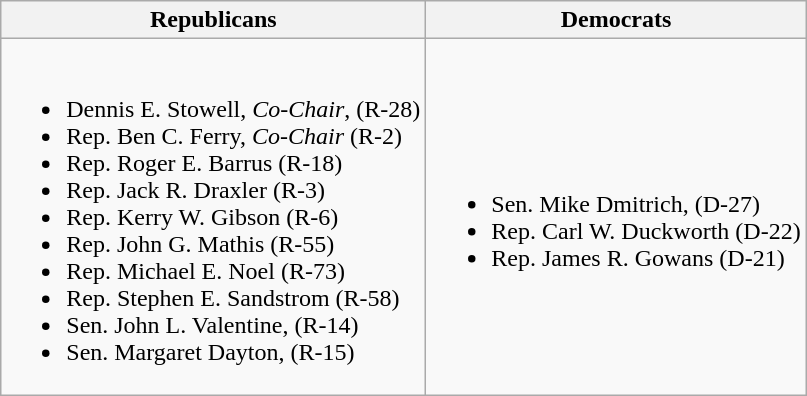<table class=wikitable>
<tr>
<th>Republicans</th>
<th>Democrats</th>
</tr>
<tr>
<td><br><ul><li>Dennis E. Stowell, <em>Co-Chair</em>, (R-28)</li><li>Rep. Ben C. Ferry, <em>Co-Chair</em> (R-2)</li><li>Rep. Roger E. Barrus (R-18)</li><li>Rep. Jack R. Draxler (R-3)</li><li>Rep. Kerry W. Gibson (R-6)</li><li>Rep. John G. Mathis (R-55)</li><li>Rep. Michael E. Noel (R-73)</li><li>Rep. Stephen E. Sandstrom (R-58)</li><li>Sen. John L. Valentine, (R-14)</li><li>Sen. Margaret Dayton, (R-15)</li></ul></td>
<td><br><ul><li>Sen. Mike Dmitrich, (D-27)</li><li>Rep. Carl W. Duckworth (D-22)</li><li>Rep. James R. Gowans (D-21)</li></ul></td>
</tr>
</table>
